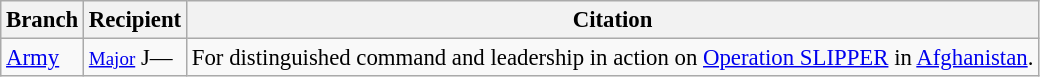<table class="wikitable" style="font-size:95%;">
<tr>
<th>Branch</th>
<th>Recipient</th>
<th>Citation</th>
</tr>
<tr>
<td><a href='#'>Army</a></td>
<td><small><a href='#'>Major</a></small> J—</td>
<td>For distinguished command and leadership in action on <a href='#'>Operation SLIPPER</a> in <a href='#'>Afghanistan</a>.</td>
</tr>
</table>
